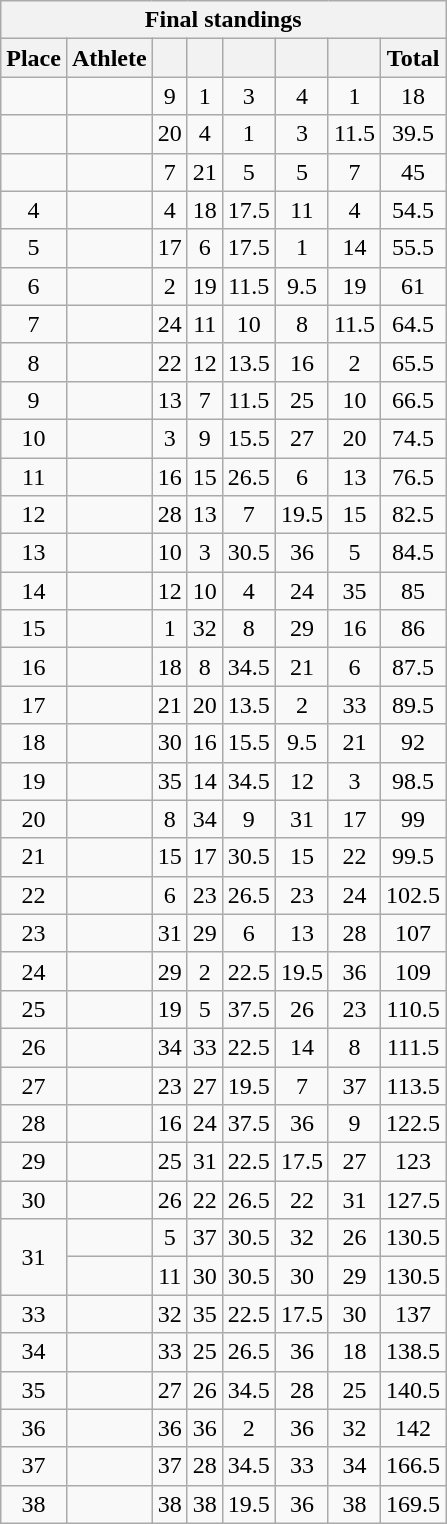<table class=wikitable style="text-align:center">
<tr>
<th colspan=8><strong>Final standings</strong></th>
</tr>
<tr>
<th>Place</th>
<th>Athlete</th>
<th></th>
<th></th>
<th></th>
<th></th>
<th></th>
<th>Total</th>
</tr>
<tr>
<td></td>
<td align=left></td>
<td>9</td>
<td>1</td>
<td>3</td>
<td>4</td>
<td>1</td>
<td>18</td>
</tr>
<tr>
<td></td>
<td align=left></td>
<td>20</td>
<td>4</td>
<td>1</td>
<td>3</td>
<td>11.5</td>
<td>39.5</td>
</tr>
<tr>
<td></td>
<td align=left></td>
<td>7</td>
<td>21</td>
<td>5</td>
<td>5</td>
<td>7</td>
<td>45</td>
</tr>
<tr>
<td>4</td>
<td align=left></td>
<td>4</td>
<td>18</td>
<td>17.5</td>
<td>11</td>
<td>4</td>
<td>54.5</td>
</tr>
<tr>
<td>5</td>
<td align=left></td>
<td>17</td>
<td>6</td>
<td>17.5</td>
<td>1</td>
<td>14</td>
<td>55.5</td>
</tr>
<tr>
<td>6</td>
<td align=left></td>
<td>2</td>
<td>19</td>
<td>11.5</td>
<td>9.5</td>
<td>19</td>
<td>61</td>
</tr>
<tr>
<td>7</td>
<td align=left></td>
<td>24</td>
<td>11</td>
<td>10</td>
<td>8</td>
<td>11.5</td>
<td>64.5</td>
</tr>
<tr>
<td>8</td>
<td align=left></td>
<td>22</td>
<td>12</td>
<td>13.5</td>
<td>16</td>
<td>2</td>
<td>65.5</td>
</tr>
<tr>
<td>9</td>
<td align=left></td>
<td>13</td>
<td>7</td>
<td>11.5</td>
<td>25</td>
<td>10</td>
<td>66.5</td>
</tr>
<tr>
<td>10</td>
<td align=left></td>
<td>3</td>
<td>9</td>
<td>15.5</td>
<td>27</td>
<td>20</td>
<td>74.5</td>
</tr>
<tr>
<td>11</td>
<td align=left></td>
<td>16</td>
<td>15</td>
<td>26.5</td>
<td>6</td>
<td>13</td>
<td>76.5</td>
</tr>
<tr>
<td>12</td>
<td align=left></td>
<td>28</td>
<td>13</td>
<td>7</td>
<td>19.5</td>
<td>15</td>
<td>82.5</td>
</tr>
<tr>
<td>13</td>
<td align=left></td>
<td>10</td>
<td>3</td>
<td>30.5</td>
<td>36</td>
<td>5</td>
<td>84.5</td>
</tr>
<tr>
<td>14</td>
<td align=left></td>
<td>12</td>
<td>10</td>
<td>4</td>
<td>24</td>
<td>35</td>
<td>85</td>
</tr>
<tr>
<td>15</td>
<td align=left></td>
<td>1</td>
<td>32</td>
<td>8</td>
<td>29</td>
<td>16</td>
<td>86</td>
</tr>
<tr>
<td>16</td>
<td align=left></td>
<td>18</td>
<td>8</td>
<td>34.5</td>
<td>21</td>
<td>6</td>
<td>87.5</td>
</tr>
<tr>
<td>17</td>
<td align=left></td>
<td>21</td>
<td>20</td>
<td>13.5</td>
<td>2</td>
<td>33</td>
<td>89.5</td>
</tr>
<tr>
<td>18</td>
<td align=left></td>
<td>30</td>
<td>16</td>
<td>15.5</td>
<td>9.5</td>
<td>21</td>
<td>92</td>
</tr>
<tr>
<td>19</td>
<td align=left></td>
<td>35</td>
<td>14</td>
<td>34.5</td>
<td>12</td>
<td>3</td>
<td>98.5</td>
</tr>
<tr>
<td>20</td>
<td align=left></td>
<td>8</td>
<td>34</td>
<td>9</td>
<td>31</td>
<td>17</td>
<td>99</td>
</tr>
<tr>
<td>21</td>
<td align=left></td>
<td>15</td>
<td>17</td>
<td>30.5</td>
<td>15</td>
<td>22</td>
<td>99.5</td>
</tr>
<tr>
<td>22</td>
<td align=left></td>
<td>6</td>
<td>23</td>
<td>26.5</td>
<td>23</td>
<td>24</td>
<td>102.5</td>
</tr>
<tr>
<td>23</td>
<td align=left></td>
<td>31</td>
<td>29</td>
<td>6</td>
<td>13</td>
<td>28</td>
<td>107</td>
</tr>
<tr>
<td>24</td>
<td align=left></td>
<td>29</td>
<td>2</td>
<td>22.5</td>
<td>19.5</td>
<td>36</td>
<td>109</td>
</tr>
<tr>
<td>25</td>
<td align=left></td>
<td>19</td>
<td>5</td>
<td>37.5</td>
<td>26</td>
<td>23</td>
<td>110.5</td>
</tr>
<tr>
<td>26</td>
<td align=left></td>
<td>34</td>
<td>33</td>
<td>22.5</td>
<td>14</td>
<td>8</td>
<td>111.5</td>
</tr>
<tr>
<td>27</td>
<td align=left></td>
<td>23</td>
<td>27</td>
<td>19.5</td>
<td>7</td>
<td>37</td>
<td>113.5</td>
</tr>
<tr>
<td>28</td>
<td align=left></td>
<td>16</td>
<td>24</td>
<td>37.5</td>
<td>36</td>
<td>9</td>
<td>122.5</td>
</tr>
<tr>
<td>29</td>
<td align=left></td>
<td>25</td>
<td>31</td>
<td>22.5</td>
<td>17.5</td>
<td>27</td>
<td>123</td>
</tr>
<tr>
<td>30</td>
<td align=left></td>
<td>26</td>
<td>22</td>
<td>26.5</td>
<td>22</td>
<td>31</td>
<td>127.5</td>
</tr>
<tr>
<td rowspan=2>31</td>
<td align=left></td>
<td>5</td>
<td>37</td>
<td>30.5</td>
<td>32</td>
<td>26</td>
<td>130.5</td>
</tr>
<tr>
<td align=left></td>
<td>11</td>
<td>30</td>
<td>30.5</td>
<td>30</td>
<td>29</td>
<td>130.5</td>
</tr>
<tr>
<td>33</td>
<td align=left></td>
<td>32</td>
<td>35</td>
<td>22.5</td>
<td>17.5</td>
<td>30</td>
<td>137</td>
</tr>
<tr>
<td>34</td>
<td align=left></td>
<td>33</td>
<td>25</td>
<td>26.5</td>
<td>36</td>
<td>18</td>
<td>138.5</td>
</tr>
<tr>
<td>35</td>
<td align=left></td>
<td>27</td>
<td>26</td>
<td>34.5</td>
<td>28</td>
<td>25</td>
<td>140.5</td>
</tr>
<tr>
<td>36</td>
<td align=left></td>
<td>36</td>
<td>36</td>
<td>2</td>
<td>36</td>
<td>32</td>
<td>142</td>
</tr>
<tr>
<td>37</td>
<td align=left></td>
<td>37</td>
<td>28</td>
<td>34.5</td>
<td>33</td>
<td>34</td>
<td>166.5</td>
</tr>
<tr>
<td>38</td>
<td align=left></td>
<td>38</td>
<td>38</td>
<td>19.5</td>
<td>36</td>
<td>38</td>
<td>169.5</td>
</tr>
</table>
